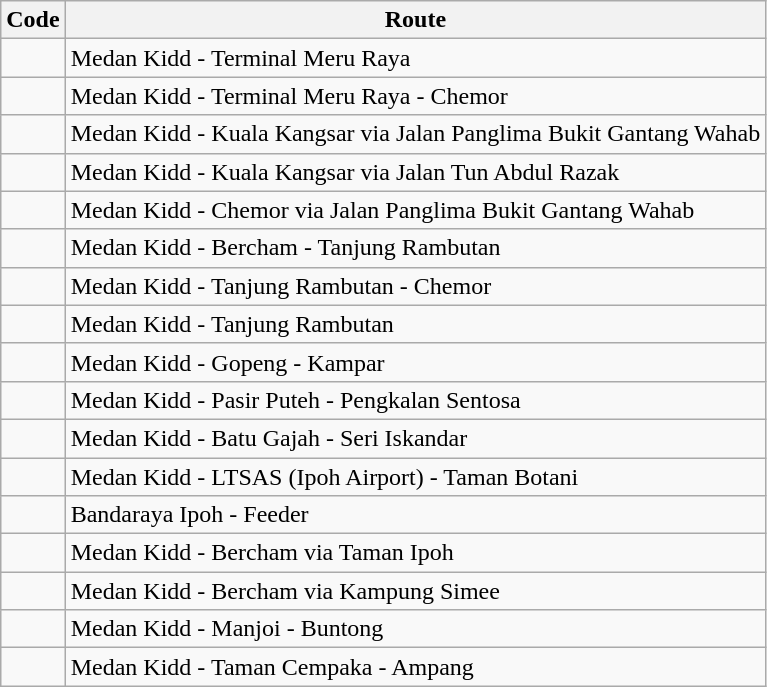<table class="wikitable sortable">
<tr>
<th>Code</th>
<th>Route</th>
</tr>
<tr>
<td></td>
<td>Medan Kidd - Terminal Meru Raya</td>
</tr>
<tr>
<td></td>
<td>Medan Kidd - Terminal Meru Raya - Chemor</td>
</tr>
<tr>
<td></td>
<td>Medan Kidd - Kuala Kangsar via Jalan Panglima Bukit Gantang Wahab</td>
</tr>
<tr>
<td></td>
<td>Medan Kidd - Kuala Kangsar via Jalan Tun Abdul Razak</td>
</tr>
<tr>
<td></td>
<td>Medan Kidd - Chemor via Jalan Panglima Bukit Gantang Wahab</td>
</tr>
<tr>
<td></td>
<td>Medan Kidd - Bercham - Tanjung Rambutan</td>
</tr>
<tr>
<td></td>
<td>Medan Kidd - Tanjung Rambutan - Chemor</td>
</tr>
<tr>
<td></td>
<td>Medan Kidd - Tanjung Rambutan</td>
</tr>
<tr>
<td></td>
<td>Medan Kidd - Gopeng - Kampar</td>
</tr>
<tr>
<td></td>
<td>Medan Kidd - Pasir Puteh - Pengkalan Sentosa</td>
</tr>
<tr>
<td></td>
<td>Medan Kidd - Batu Gajah - Seri Iskandar</td>
</tr>
<tr>
<td></td>
<td>Medan Kidd - LTSAS (Ipoh Airport) - Taman Botani</td>
</tr>
<tr>
<td></td>
<td>Bandaraya Ipoh - Feeder</td>
</tr>
<tr>
<td></td>
<td>Medan Kidd - Bercham via Taman Ipoh</td>
</tr>
<tr>
<td></td>
<td>Medan Kidd - Bercham via Kampung Simee</td>
</tr>
<tr>
<td></td>
<td>Medan Kidd - Manjoi - Buntong</td>
</tr>
<tr>
<td></td>
<td>Medan Kidd - Taman Cempaka - Ampang</td>
</tr>
</table>
